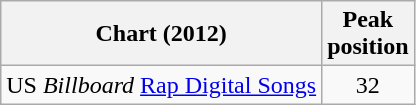<table class="wikitable">
<tr>
<th>Chart (2012)</th>
<th>Peak<br>position</th>
</tr>
<tr>
<td>US <em>Billboard</em> <a href='#'>Rap Digital Songs</a></td>
<td align="center">32</td>
</tr>
</table>
